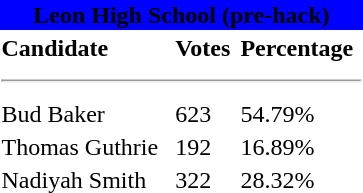<table class="toccolours" style="fixed: left; margin-left: 1em;" width="250px">
<tr>
<th colspan="3" style="text-align: center; background:blue"><span><strong>Leon High School (pre-hack)</strong></span></th>
</tr>
<tr>
<td><strong>Candidate</strong></td>
<td><strong>Votes</strong></td>
<td><strong>Percentage</strong></td>
</tr>
<tr>
<td colspan="3"><hr></td>
</tr>
<tr>
<td>Bud Baker</td>
<td>623</td>
<td>54.79%</td>
</tr>
<tr>
<td>Thomas Guthrie</td>
<td>192</td>
<td>16.89%</td>
</tr>
<tr>
<td>Nadiyah Smith</td>
<td>322</td>
<td>28.32%</td>
<td></td>
</tr>
</table>
